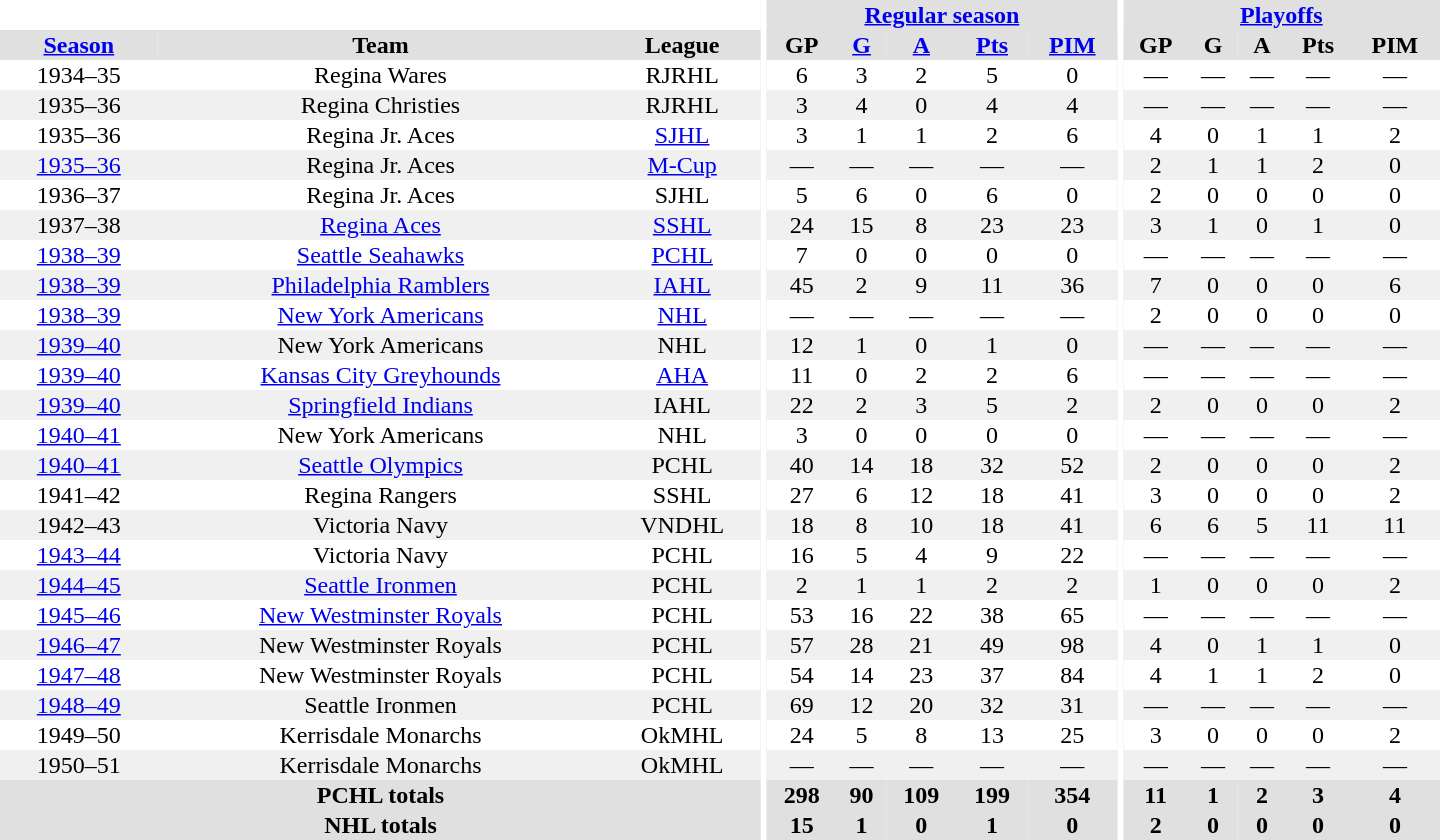<table border="0" cellpadding="1" cellspacing="0" style="text-align:center; width:60em">
<tr bgcolor="#e0e0e0">
<th colspan="3" bgcolor="#ffffff"></th>
<th rowspan="100" bgcolor="#ffffff"></th>
<th colspan="5"><a href='#'>Regular season</a></th>
<th rowspan="100" bgcolor="#ffffff"></th>
<th colspan="5"><a href='#'>Playoffs</a></th>
</tr>
<tr bgcolor="#e0e0e0">
<th><a href='#'>Season</a></th>
<th>Team</th>
<th>League</th>
<th>GP</th>
<th><a href='#'>G</a></th>
<th><a href='#'>A</a></th>
<th><a href='#'>Pts</a></th>
<th><a href='#'>PIM</a></th>
<th>GP</th>
<th>G</th>
<th>A</th>
<th>Pts</th>
<th>PIM</th>
</tr>
<tr>
<td>1934–35</td>
<td>Regina Wares</td>
<td>RJRHL</td>
<td>6</td>
<td>3</td>
<td>2</td>
<td>5</td>
<td>0</td>
<td>—</td>
<td>—</td>
<td>—</td>
<td>—</td>
<td>—</td>
</tr>
<tr bgcolor="#f0f0f0">
<td>1935–36</td>
<td>Regina Christies</td>
<td>RJRHL</td>
<td>3</td>
<td>4</td>
<td>0</td>
<td>4</td>
<td>4</td>
<td>—</td>
<td>—</td>
<td>—</td>
<td>—</td>
<td>—</td>
</tr>
<tr>
<td>1935–36</td>
<td>Regina Jr. Aces</td>
<td><a href='#'>SJHL</a></td>
<td>3</td>
<td>1</td>
<td>1</td>
<td>2</td>
<td>6</td>
<td>4</td>
<td>0</td>
<td>1</td>
<td>1</td>
<td>2</td>
</tr>
<tr bgcolor="#f0f0f0">
<td><a href='#'>1935–36</a></td>
<td>Regina Jr. Aces</td>
<td><a href='#'>M-Cup</a></td>
<td>—</td>
<td>—</td>
<td>—</td>
<td>—</td>
<td>—</td>
<td>2</td>
<td>1</td>
<td>1</td>
<td>2</td>
<td>0</td>
</tr>
<tr>
<td>1936–37</td>
<td>Regina Jr. Aces</td>
<td>SJHL</td>
<td>5</td>
<td>6</td>
<td>0</td>
<td>6</td>
<td>0</td>
<td>2</td>
<td>0</td>
<td>0</td>
<td>0</td>
<td>0</td>
</tr>
<tr bgcolor="#f0f0f0">
<td>1937–38</td>
<td><a href='#'>Regina Aces</a></td>
<td><a href='#'>SSHL</a></td>
<td>24</td>
<td>15</td>
<td>8</td>
<td>23</td>
<td>23</td>
<td>3</td>
<td>1</td>
<td>0</td>
<td>1</td>
<td>0</td>
</tr>
<tr>
<td><a href='#'>1938–39</a></td>
<td><a href='#'>Seattle Seahawks</a></td>
<td><a href='#'>PCHL</a></td>
<td>7</td>
<td>0</td>
<td>0</td>
<td>0</td>
<td>0</td>
<td>—</td>
<td>—</td>
<td>—</td>
<td>—</td>
<td>—</td>
</tr>
<tr bgcolor="#f0f0f0">
<td><a href='#'>1938–39</a></td>
<td><a href='#'>Philadelphia Ramblers</a></td>
<td><a href='#'>IAHL</a></td>
<td>45</td>
<td>2</td>
<td>9</td>
<td>11</td>
<td>36</td>
<td>7</td>
<td>0</td>
<td>0</td>
<td>0</td>
<td>6</td>
</tr>
<tr>
<td><a href='#'>1938–39</a></td>
<td><a href='#'>New York Americans</a></td>
<td><a href='#'>NHL</a></td>
<td>—</td>
<td>—</td>
<td>—</td>
<td>—</td>
<td>—</td>
<td>2</td>
<td>0</td>
<td>0</td>
<td>0</td>
<td>0</td>
</tr>
<tr bgcolor="#f0f0f0">
<td><a href='#'>1939–40</a></td>
<td>New York Americans</td>
<td>NHL</td>
<td>12</td>
<td>1</td>
<td>0</td>
<td>1</td>
<td>0</td>
<td>—</td>
<td>—</td>
<td>—</td>
<td>—</td>
<td>—</td>
</tr>
<tr>
<td><a href='#'>1939–40</a></td>
<td><a href='#'>Kansas City Greyhounds</a></td>
<td><a href='#'>AHA</a></td>
<td>11</td>
<td>0</td>
<td>2</td>
<td>2</td>
<td>6</td>
<td>—</td>
<td>—</td>
<td>—</td>
<td>—</td>
<td>—</td>
</tr>
<tr bgcolor="#f0f0f0">
<td><a href='#'>1939–40</a></td>
<td><a href='#'>Springfield Indians</a></td>
<td>IAHL</td>
<td>22</td>
<td>2</td>
<td>3</td>
<td>5</td>
<td>2</td>
<td>2</td>
<td>0</td>
<td>0</td>
<td>0</td>
<td>2</td>
</tr>
<tr>
<td><a href='#'>1940–41</a></td>
<td>New York Americans</td>
<td>NHL</td>
<td>3</td>
<td>0</td>
<td>0</td>
<td>0</td>
<td>0</td>
<td>—</td>
<td>—</td>
<td>—</td>
<td>—</td>
<td>—</td>
</tr>
<tr bgcolor="#f0f0f0">
<td><a href='#'>1940–41</a></td>
<td><a href='#'>Seattle Olympics</a></td>
<td>PCHL</td>
<td>40</td>
<td>14</td>
<td>18</td>
<td>32</td>
<td>52</td>
<td>2</td>
<td>0</td>
<td>0</td>
<td>0</td>
<td>2</td>
</tr>
<tr>
<td>1941–42</td>
<td>Regina Rangers</td>
<td>SSHL</td>
<td>27</td>
<td>6</td>
<td>12</td>
<td>18</td>
<td>41</td>
<td>3</td>
<td>0</td>
<td>0</td>
<td>0</td>
<td>2</td>
</tr>
<tr bgcolor="#f0f0f0">
<td>1942–43</td>
<td>Victoria Navy</td>
<td>VNDHL</td>
<td>18</td>
<td>8</td>
<td>10</td>
<td>18</td>
<td>41</td>
<td>6</td>
<td>6</td>
<td>5</td>
<td>11</td>
<td>11</td>
</tr>
<tr>
<td><a href='#'>1943–44</a></td>
<td>Victoria Navy</td>
<td>PCHL</td>
<td>16</td>
<td>5</td>
<td>4</td>
<td>9</td>
<td>22</td>
<td>—</td>
<td>—</td>
<td>—</td>
<td>—</td>
<td>—</td>
</tr>
<tr bgcolor="#f0f0f0">
<td><a href='#'>1944–45</a></td>
<td><a href='#'>Seattle Ironmen</a></td>
<td>PCHL</td>
<td>2</td>
<td>1</td>
<td>1</td>
<td>2</td>
<td>2</td>
<td>1</td>
<td>0</td>
<td>0</td>
<td>0</td>
<td>2</td>
</tr>
<tr>
<td><a href='#'>1945–46</a></td>
<td><a href='#'>New Westminster Royals</a></td>
<td>PCHL</td>
<td>53</td>
<td>16</td>
<td>22</td>
<td>38</td>
<td>65</td>
<td>—</td>
<td>—</td>
<td>—</td>
<td>—</td>
<td>—</td>
</tr>
<tr bgcolor="#f0f0f0">
<td><a href='#'>1946–47</a></td>
<td>New Westminster Royals</td>
<td>PCHL</td>
<td>57</td>
<td>28</td>
<td>21</td>
<td>49</td>
<td>98</td>
<td>4</td>
<td>0</td>
<td>1</td>
<td>1</td>
<td>0</td>
</tr>
<tr>
<td><a href='#'>1947–48</a></td>
<td>New Westminster Royals</td>
<td>PCHL</td>
<td>54</td>
<td>14</td>
<td>23</td>
<td>37</td>
<td>84</td>
<td>4</td>
<td>1</td>
<td>1</td>
<td>2</td>
<td>0</td>
</tr>
<tr bgcolor="#f0f0f0">
<td><a href='#'>1948–49</a></td>
<td>Seattle Ironmen</td>
<td>PCHL</td>
<td>69</td>
<td>12</td>
<td>20</td>
<td>32</td>
<td>31</td>
<td>—</td>
<td>—</td>
<td>—</td>
<td>—</td>
<td>—</td>
</tr>
<tr>
<td>1949–50</td>
<td>Kerrisdale Monarchs</td>
<td>OkMHL</td>
<td>24</td>
<td>5</td>
<td>8</td>
<td>13</td>
<td>25</td>
<td>3</td>
<td>0</td>
<td>0</td>
<td>0</td>
<td>2</td>
</tr>
<tr bgcolor="#f0f0f0">
<td>1950–51</td>
<td>Kerrisdale Monarchs</td>
<td>OkMHL</td>
<td>—</td>
<td>—</td>
<td>—</td>
<td>—</td>
<td>—</td>
<td>—</td>
<td>—</td>
<td>—</td>
<td>—</td>
<td>—</td>
</tr>
<tr bgcolor="#e0e0e0">
<th colspan="3">PCHL totals</th>
<th>298</th>
<th>90</th>
<th>109</th>
<th>199</th>
<th>354</th>
<th>11</th>
<th>1</th>
<th>2</th>
<th>3</th>
<th>4</th>
</tr>
<tr bgcolor="#e0e0e0">
<th colspan="3">NHL totals</th>
<th>15</th>
<th>1</th>
<th>0</th>
<th>1</th>
<th>0</th>
<th>2</th>
<th>0</th>
<th>0</th>
<th>0</th>
<th>0</th>
</tr>
</table>
